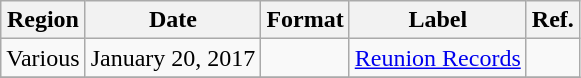<table class="wikitable plainrowheaders">
<tr>
<th scope="col">Region</th>
<th scope="col">Date</th>
<th scope="col">Format</th>
<th scope="col">Label</th>
<th scope="col">Ref.</th>
</tr>
<tr>
<td>Various</td>
<td>January 20, 2017</td>
<td></td>
<td><a href='#'>Reunion Records</a></td>
<td></td>
</tr>
<tr>
</tr>
</table>
